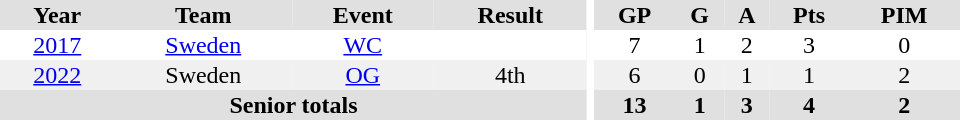<table border="0" cellpadding="1" cellspacing="0" ID="Table3" style="text-align:center; width:40em">
<tr ALIGN="center" bgcolor="#e0e0e0">
<th>Year</th>
<th>Team</th>
<th>Event</th>
<th>Result</th>
<th rowspan="99" bgcolor="#ffffff"></th>
<th>GP</th>
<th>G</th>
<th>A</th>
<th>Pts</th>
<th>PIM</th>
</tr>
<tr>
<td><a href='#'>2017</a></td>
<td><a href='#'>Sweden</a></td>
<td><a href='#'>WC</a></td>
<td></td>
<td>7</td>
<td>1</td>
<td>2</td>
<td>3</td>
<td>0</td>
</tr>
<tr bgcolor="#f0f0f0">
<td><a href='#'>2022</a></td>
<td>Sweden</td>
<td><a href='#'>OG</a></td>
<td>4th</td>
<td>6</td>
<td>0</td>
<td>1</td>
<td>1</td>
<td>2</td>
</tr>
<tr bgcolor="#e0e0e0">
<th colspan="4">Senior totals</th>
<th>13</th>
<th>1</th>
<th>3</th>
<th>4</th>
<th>2</th>
</tr>
</table>
